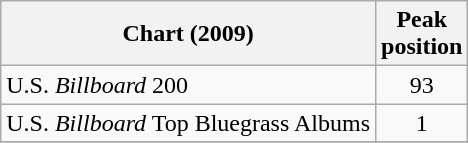<table class="wikitable">
<tr>
<th>Chart (2009)</th>
<th>Peak<br>position</th>
</tr>
<tr>
<td>U.S. <em>Billboard</em> 200</td>
<td align="center">93</td>
</tr>
<tr>
<td>U.S. <em>Billboard</em> Top Bluegrass Albums</td>
<td align="center">1</td>
</tr>
<tr>
</tr>
</table>
